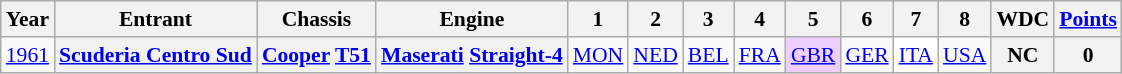<table class="wikitable" style="text-align:center; font-size:90%">
<tr>
<th>Year</th>
<th>Entrant</th>
<th>Chassis</th>
<th>Engine</th>
<th>1</th>
<th>2</th>
<th>3</th>
<th>4</th>
<th>5</th>
<th>6</th>
<th>7</th>
<th>8</th>
<th>WDC</th>
<th><a href='#'>Points</a></th>
</tr>
<tr>
<td><a href='#'>1961</a></td>
<th><a href='#'>Scuderia Centro Sud</a></th>
<th><a href='#'>Cooper</a> <a href='#'>T51</a></th>
<th><a href='#'>Maserati</a> <a href='#'>Straight-4</a></th>
<td><a href='#'>MON</a></td>
<td><a href='#'>NED</a></td>
<td><a href='#'>BEL</a></td>
<td><a href='#'>FRA</a></td>
<td style="background:#EFCFFF;"><a href='#'>GBR</a><br></td>
<td><a href='#'>GER</a></td>
<td style="background-color:#FFFFFF;"><a href='#'>ITA</a><br></td>
<td><a href='#'>USA</a></td>
<th>NC</th>
<th>0</th>
</tr>
</table>
